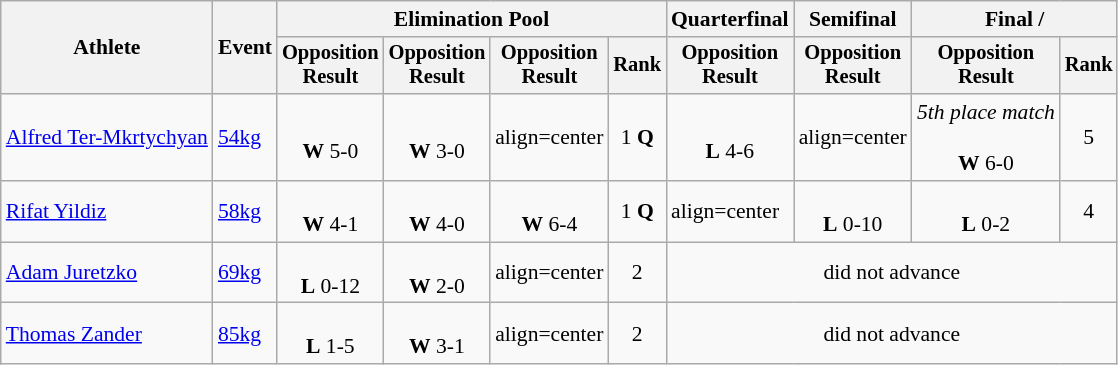<table class="wikitable" style="font-size:90%">
<tr>
<th rowspan="2">Athlete</th>
<th rowspan="2">Event</th>
<th colspan=4>Elimination Pool</th>
<th>Quarterfinal</th>
<th>Semifinal</th>
<th colspan=2>Final / </th>
</tr>
<tr style="font-size: 95%">
<th>Opposition<br>Result</th>
<th>Opposition<br>Result</th>
<th>Opposition<br>Result</th>
<th>Rank</th>
<th>Opposition<br>Result</th>
<th>Opposition<br>Result</th>
<th>Opposition<br>Result</th>
<th>Rank</th>
</tr>
<tr>
<td align=left><a href='#'>Alfred Ter-Mkrtychyan</a></td>
<td align=left><a href='#'>54kg</a></td>
<td align=center><br><strong>W</strong> 5-0</td>
<td align=center><br><strong>W</strong> 3-0</td>
<td>align=center </td>
<td align=center>1 <strong>Q</strong></td>
<td align=center><br><strong>L</strong> 4-6</td>
<td>align=center </td>
<td align=center><em>5th place match</em><br><br><strong>W</strong> 6-0</td>
<td align=center>5</td>
</tr>
<tr>
<td align=left><a href='#'>Rifat Yildiz</a></td>
<td align=left><a href='#'>58kg</a></td>
<td align=center><br><strong>W</strong> 4-1</td>
<td align=center><br><strong>W</strong> 4-0</td>
<td align=center><br><strong>W</strong> 6-4</td>
<td align=center>1 <strong>Q</strong></td>
<td>align=center </td>
<td align=center><br><strong>L</strong> 0-10</td>
<td align=center><br><strong>L</strong> 0-2</td>
<td align=center>4</td>
</tr>
<tr>
<td align=left><a href='#'>Adam Juretzko</a></td>
<td align=left><a href='#'>69kg</a></td>
<td align=center><br><strong>L</strong> 0-12</td>
<td align=center><br><strong>W</strong> 2-0</td>
<td>align=center </td>
<td align=center>2</td>
<td align=center colspan=4>did not advance</td>
</tr>
<tr>
<td align=left><a href='#'>Thomas Zander</a></td>
<td align=left><a href='#'>85kg</a></td>
<td align=center><br><strong>L</strong> 1-5</td>
<td align=center><br><strong>W</strong> 3-1</td>
<td>align=center </td>
<td align=center>2</td>
<td align=center colspan=4>did not advance</td>
</tr>
</table>
